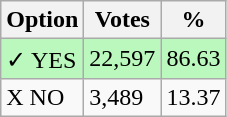<table class="wikitable">
<tr>
<th>Option</th>
<th>Votes</th>
<th>%</th>
</tr>
<tr>
<td style=background:#bbf8be>✓ YES</td>
<td style=background:#bbf8be>22,597</td>
<td style=background:#bbf8be>86.63</td>
</tr>
<tr>
<td>X NO</td>
<td>3,489</td>
<td>13.37</td>
</tr>
</table>
